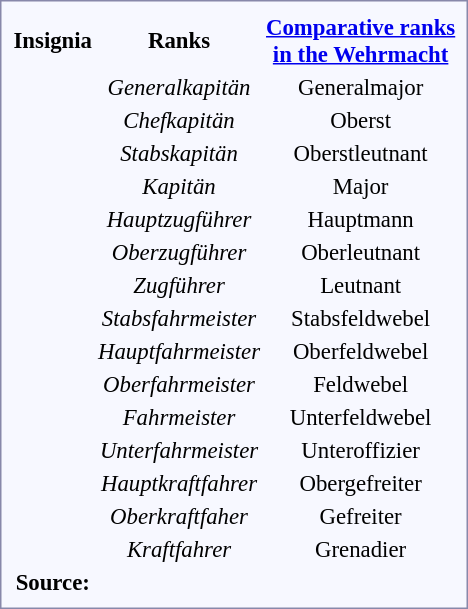<table style="border:1px solid #8888aa; background-color:#f7f8ff; padding:5px; font-size:95%; margin: 0px 12px 12px 0px;">
<tr style="text-align:center;">
<th>Insignia</th>
<th>Ranks</th>
<th><a href='#'>Comparative ranks<br> in the Wehrmacht</a></th>
</tr>
<tr style="text-align:center;">
<td></td>
<td><em>Generalkapitän</em></td>
<td>Generalmajor</td>
</tr>
<tr style="text-align:center;">
<td></td>
<td><em>Chefkapitän</em></td>
<td>Oberst</td>
</tr>
<tr style="text-align:center;">
<td></td>
<td><em>Stabskapitän</em></td>
<td>Oberstleutnant</td>
</tr>
<tr style="text-align:center;">
<td></td>
<td><em>Kapitän</em></td>
<td>Major</td>
</tr>
<tr style="text-align:center;">
<td></td>
<td><em>Hauptzugführer</em></td>
<td>Hauptmann</td>
</tr>
<tr style="text-align:center;">
<td></td>
<td><em>Oberzugführer</em></td>
<td>Oberleutnant</td>
</tr>
<tr style="text-align:center;">
<td></td>
<td><em>Zugführer</em></td>
<td>Leutnant</td>
</tr>
<tr style="text-align:center;">
<td></td>
<td><em>Stabsfahrmeister</em></td>
<td>Stabsfeldwebel</td>
</tr>
<tr style="text-align:center;">
<td></td>
<td><em>Hauptfahrmeister</em></td>
<td>Oberfeldwebel</td>
</tr>
<tr style="text-align:center;">
<td></td>
<td><em>Oberfahrmeister</em></td>
<td>Feldwebel</td>
</tr>
<tr style="text-align:center;">
<td></td>
<td><em>Fahrmeister</em></td>
<td>Unterfeldwebel</td>
</tr>
<tr style="text-align:center;">
<td></td>
<td><em>Unterfahrmeister</em></td>
<td>Unteroffizier</td>
</tr>
<tr style="text-align:center;">
<td></td>
<td><em>Hauptkraftfahrer</em></td>
<td>Obergefreiter</td>
</tr>
<tr style="text-align:center;">
<td></td>
<td><em>Oberkraftfaher</em></td>
<td>Gefreiter</td>
</tr>
<tr style="text-align:center;">
<td></td>
<td><em>Kraftfahrer</em></td>
<td>Grenadier</td>
</tr>
<tr>
<th>Source:</th>
<td></td>
</tr>
</table>
